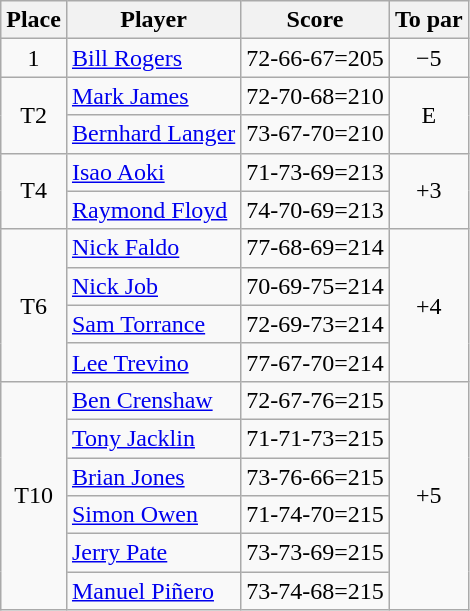<table class="wikitable">
<tr>
<th>Place</th>
<th>Player</th>
<th>Score</th>
<th>To par</th>
</tr>
<tr>
<td align=center>1</td>
<td> <a href='#'>Bill Rogers</a></td>
<td align=center>72-66-67=205</td>
<td align=center>−5</td>
</tr>
<tr>
<td rowspan="2" align=center>T2</td>
<td> <a href='#'>Mark James</a></td>
<td align=center>72-70-68=210</td>
<td rowspan="2" align=center>E</td>
</tr>
<tr>
<td> <a href='#'>Bernhard Langer</a></td>
<td align=center>73-67-70=210</td>
</tr>
<tr>
<td rowspan="2" align=center>T4</td>
<td> <a href='#'>Isao Aoki</a></td>
<td align=center>71-73-69=213</td>
<td rowspan="2" align=center>+3</td>
</tr>
<tr>
<td> <a href='#'>Raymond Floyd</a></td>
<td align=center>74-70-69=213</td>
</tr>
<tr>
<td rowspan="4" align=center>T6</td>
<td> <a href='#'>Nick Faldo</a></td>
<td align=center>77-68-69=214</td>
<td rowspan="4" align=center>+4</td>
</tr>
<tr>
<td> <a href='#'>Nick Job</a></td>
<td align=center>70-69-75=214</td>
</tr>
<tr>
<td> <a href='#'>Sam Torrance</a></td>
<td align=center>72-69-73=214</td>
</tr>
<tr>
<td> <a href='#'>Lee Trevino</a></td>
<td align=center>77-67-70=214</td>
</tr>
<tr>
<td rowspan="6" align=center>T10</td>
<td> <a href='#'>Ben Crenshaw</a></td>
<td align=center>72-67-76=215</td>
<td rowspan="6" align=center>+5</td>
</tr>
<tr>
<td> <a href='#'>Tony Jacklin</a></td>
<td align=center>71-71-73=215</td>
</tr>
<tr>
<td> <a href='#'>Brian Jones</a></td>
<td align=center>73-76-66=215</td>
</tr>
<tr>
<td> <a href='#'>Simon Owen</a></td>
<td align=center>71-74-70=215</td>
</tr>
<tr>
<td> <a href='#'>Jerry Pate</a></td>
<td align=center>73-73-69=215</td>
</tr>
<tr>
<td> <a href='#'>Manuel Piñero</a></td>
<td align=center>73-74-68=215</td>
</tr>
</table>
